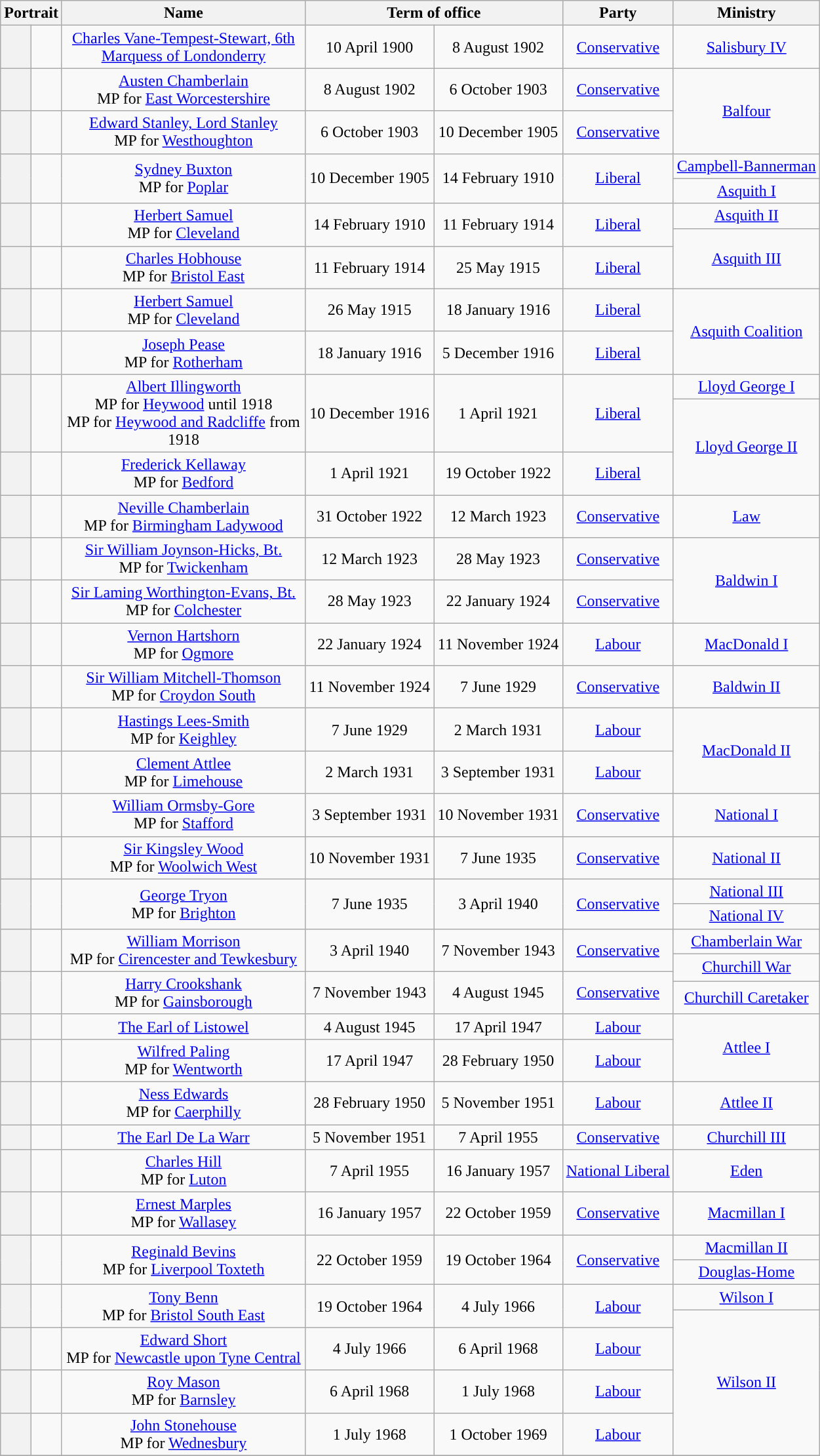<table class="wikitable plainrowheaders" style="text-align:center;">
<tr>
<th colspan=2>Portrait</th>
<th width=240>Name<br></th>
<th colspan=2>Term of office</th>
<th>Party</th>
<th>Ministry</th>
</tr>
<tr>
<th style="background-color: "></th>
<td></td>
<td><a href='#'>Charles Vane-Tempest-Stewart, 6th Marquess of Londonderry</a><br> </td>
<td>10 April 1900 <br></td>
<td>8 August 1902</td>
<td><a href='#'>Conservative</a></td>
<td><a href='#'>Salisbury IV</a></td>
</tr>
<tr>
<th style="background-color: "></th>
<td></td>
<td><a href='#'>Austen Chamberlain</a><br>MP for <a href='#'>East Worcestershire</a><br> </td>
<td>8 August 1902</td>
<td>6 October 1903</td>
<td><a href='#'>Conservative</a></td>
<td rowspan=2 ><a href='#'>Balfour</a></td>
</tr>
<tr>
<th style="background-color: "></th>
<td></td>
<td><a href='#'>Edward Stanley, Lord Stanley</a><br>MP for <a href='#'>Westhoughton</a><br> </td>
<td>6 October 1903</td>
<td>10 December 1905</td>
<td><a href='#'>Conservative</a></td>
</tr>
<tr>
<th rowspan=2 style="background-color: "></th>
<td rowspan=2></td>
<td rowspan=2><a href='#'>Sydney Buxton</a><br>MP for <a href='#'>Poplar</a><br> </td>
<td rowspan=2>10 December 1905</td>
<td rowspan=2>14 February 1910</td>
<td rowspan=2 ><a href='#'>Liberal</a></td>
<td><a href='#'>Campbell-Bannerman</a></td>
</tr>
<tr>
<td><a href='#'>Asquith I</a></td>
</tr>
<tr>
<th rowspan=2 style="background-color: "></th>
<td rowspan=2></td>
<td rowspan=2><a href='#'>Herbert Samuel</a><br>MP for <a href='#'>Cleveland</a><br> </td>
<td rowspan=2>14 February 1910</td>
<td rowspan=2>11 February 1914</td>
<td rowspan=2 ><a href='#'>Liberal</a></td>
<td><a href='#'>Asquith II</a></td>
</tr>
<tr>
<td rowspan=2 ><a href='#'>Asquith III</a></td>
</tr>
<tr>
<th style="background-color: "></th>
<td></td>
<td><a href='#'>Charles Hobhouse</a><br>MP for <a href='#'>Bristol East</a><br> </td>
<td>11 February 1914</td>
<td>25 May 1915</td>
<td><a href='#'>Liberal</a></td>
</tr>
<tr>
<th style="background-color: "></th>
<td></td>
<td><a href='#'>Herbert Samuel</a><br>MP for <a href='#'>Cleveland</a><br> </td>
<td>26 May 1915</td>
<td>18 January 1916</td>
<td><a href='#'>Liberal</a></td>
<td rowspan=2 ><a href='#'>Asquith Coalition</a><br></td>
</tr>
<tr>
<th style="background-color: "></th>
<td></td>
<td><a href='#'>Joseph Pease</a><br>MP for <a href='#'>Rotherham</a><br> </td>
<td>18 January 1916</td>
<td>5 December 1916</td>
<td><a href='#'>Liberal</a></td>
</tr>
<tr>
<th rowspan=2 style="background-color: "></th>
<td rowspan=2></td>
<td rowspan=2><a href='#'>Albert Illingworth</a><br>MP for <a href='#'>Heywood</a> until 1918<br>MP for <a href='#'>Heywood and Radcliffe</a> from 1918<br></td>
<td rowspan=2>10 December 1916</td>
<td rowspan=2>1 April 1921</td>
<td rowspan=2 ><a href='#'>Liberal</a></td>
<td><a href='#'>Lloyd George I</a></td>
</tr>
<tr>
<td rowspan=2 ><a href='#'>Lloyd George II</a></td>
</tr>
<tr>
<th style="background-color: "></th>
<td></td>
<td><a href='#'>Frederick Kellaway</a><br>MP for <a href='#'>Bedford</a><br></td>
<td>1 April 1921</td>
<td>19 October 1922</td>
<td><a href='#'>Liberal</a></td>
</tr>
<tr>
<th style="background-color: "></th>
<td></td>
<td><a href='#'>Neville Chamberlain</a><br>MP for <a href='#'>Birmingham Ladywood</a><br></td>
<td>31 October 1922</td>
<td>12 March 1923</td>
<td><a href='#'>Conservative</a></td>
<td rowspan=2 ><a href='#'>Law</a></td>
</tr>
<tr>
<th rowspan=2 style="background-color: "></th>
<td rowspan=2></td>
<td rowspan=2><a href='#'>Sir William Joynson-Hicks, Bt.</a><br>MP for <a href='#'>Twickenham</a><br></td>
<td rowspan=2>12 March 1923</td>
<td rowspan=2>28 May 1923</td>
<td rowspan=2 ><a href='#'>Conservative</a></td>
</tr>
<tr>
<td rowspan=2 ><a href='#'>Baldwin I</a></td>
</tr>
<tr>
<th style="background-color: "></th>
<td></td>
<td><a href='#'>Sir Laming Worthington-Evans, Bt.</a><br>MP for <a href='#'>Colchester</a><br> </td>
<td>28 May 1923</td>
<td>22 January 1924</td>
<td><a href='#'>Conservative</a></td>
</tr>
<tr>
<th style="background-color: "></th>
<td></td>
<td><a href='#'>Vernon Hartshorn</a><br>MP for <a href='#'>Ogmore</a><br> </td>
<td>22 January 1924</td>
<td>11 November 1924</td>
<td><a href='#'>Labour</a></td>
<td><a href='#'>MacDonald I</a></td>
</tr>
<tr>
<th style="background-color: "></th>
<td></td>
<td><a href='#'>Sir William Mitchell-Thomson</a><br>MP for <a href='#'>Croydon South</a><br></td>
<td>11 November 1924</td>
<td>7 June 1929</td>
<td><a href='#'>Conservative</a></td>
<td><a href='#'>Baldwin II</a></td>
</tr>
<tr>
<th style="background-color: "></th>
<td></td>
<td><a href='#'>Hastings Lees-Smith</a><br>MP for <a href='#'>Keighley</a><br></td>
<td>7 June 1929</td>
<td>2 March 1931</td>
<td><a href='#'>Labour</a></td>
<td rowspan=2 ><a href='#'>MacDonald II</a></td>
</tr>
<tr>
<th style="background-color: "></th>
<td></td>
<td><a href='#'>Clement Attlee</a><br>MP for <a href='#'>Limehouse</a><br></td>
<td>2 March 1931</td>
<td>3 September 1931</td>
<td><a href='#'>Labour</a></td>
</tr>
<tr>
<th style="background-color: "></th>
<td></td>
<td><a href='#'>William Ormsby-Gore</a><br>MP for <a href='#'>Stafford</a><br></td>
<td>3 September 1931</td>
<td>10 November 1931</td>
<td><a href='#'>Conservative</a></td>
<td rowspan=2 ><a href='#'>National I</a><br></td>
</tr>
<tr>
<th rowspan=2 style="background-color: "></th>
<td rowspan=2></td>
<td rowspan=2><a href='#'>Sir Kingsley Wood</a><br>MP for <a href='#'>Woolwich West</a><br> </td>
<td rowspan=2>10 November 1931</td>
<td rowspan=2>7 June 1935</td>
<td rowspan=2 ><a href='#'>Conservative</a></td>
</tr>
<tr>
<td><a href='#'>National II</a></td>
</tr>
<tr>
<th rowspan=3 style="background-color: "></th>
<td rowspan=3></td>
<td rowspan=3><a href='#'>George Tryon</a><br>MP for <a href='#'>Brighton</a><br></td>
<td rowspan=3>7 June 1935</td>
<td rowspan=3>3 April 1940</td>
<td rowspan=3 ><a href='#'>Conservative</a></td>
<td><a href='#'>National III</a><br></td>
</tr>
<tr>
<td><a href='#'>National IV</a></td>
</tr>
<tr>
<td rowspan=2 ><a href='#'>Chamberlain War</a></td>
</tr>
<tr>
<th rowspan=2 style="background-color: "></th>
<td rowspan=2></td>
<td rowspan=2><a href='#'>William Morrison</a><br>MP for <a href='#'>Cirencester and Tewkesbury</a><br></td>
<td rowspan=2>3 April 1940</td>
<td rowspan=2>7 November 1943</td>
<td rowspan=2 ><a href='#'>Conservative</a></td>
</tr>
<tr>
<td rowspan=2 ><a href='#'>Churchill War</a><br></td>
</tr>
<tr>
<th rowspan=2 style="background-color: "></th>
<td rowspan=2></td>
<td rowspan=2><a href='#'>Harry Crookshank</a><br>MP for <a href='#'>Gainsborough</a><br></td>
<td rowspan=2>7 November 1943</td>
<td rowspan=2>4 August 1945</td>
<td rowspan=2 ><a href='#'>Conservative</a></td>
</tr>
<tr>
<td><a href='#'>Churchill Caretaker</a><br></td>
</tr>
<tr>
<th style="background-color: "></th>
<td></td>
<td><a href='#'>The Earl of Listowel</a><br></td>
<td>4 August 1945</td>
<td>17 April 1947</td>
<td><a href='#'>Labour</a></td>
<td rowspan=2 ><a href='#'>Attlee I</a></td>
</tr>
<tr>
<th style="background-color: "></th>
<td></td>
<td><a href='#'>Wilfred Paling</a><br>MP for <a href='#'>Wentworth</a><br></td>
<td>17 April 1947</td>
<td>28 February 1950</td>
<td><a href='#'>Labour</a></td>
</tr>
<tr>
<th style="background-color: "></th>
<td></td>
<td><a href='#'>Ness Edwards</a><br>MP for <a href='#'>Caerphilly</a><br></td>
<td>28 February 1950</td>
<td>5 November 1951</td>
<td><a href='#'>Labour</a></td>
<td><a href='#'>Attlee II</a></td>
</tr>
<tr>
<th style="background-color: "></th>
<td></td>
<td><a href='#'>The Earl De La Warr</a><br></td>
<td>5 November 1951</td>
<td>7 April 1955</td>
<td><a href='#'>Conservative</a></td>
<td><a href='#'>Churchill III</a></td>
</tr>
<tr>
<th style="background-color: "></th>
<td></td>
<td><a href='#'>Charles Hill</a><br>MP for <a href='#'>Luton</a><br></td>
<td>7 April 1955</td>
<td>16 January 1957</td>
<td><a href='#'>National Liberal</a></td>
<td><a href='#'>Eden</a></td>
</tr>
<tr>
<th style="background-color: "></th>
<td></td>
<td><a href='#'>Ernest Marples</a><br>MP for <a href='#'>Wallasey</a><br></td>
<td>16 January 1957</td>
<td>22 October 1959</td>
<td><a href='#'>Conservative</a></td>
<td><a href='#'>Macmillan I</a></td>
</tr>
<tr>
<th rowspan=2 style="background-color: "></th>
<td rowspan=2></td>
<td rowspan=2><a href='#'>Reginald Bevins</a><br>MP for <a href='#'>Liverpool Toxteth</a><br></td>
<td rowspan=2>22 October 1959</td>
<td rowspan=2>19 October 1964</td>
<td rowspan=2 ><a href='#'>Conservative</a></td>
<td><a href='#'>Macmillan II</a></td>
</tr>
<tr>
<td><a href='#'>Douglas-Home</a></td>
</tr>
<tr>
<th rowspan=2 style="background-color: "></th>
<td rowspan=2></td>
<td rowspan=2><a href='#'>Tony Benn</a><br>MP for <a href='#'>Bristol South East</a><br></td>
<td rowspan=2>19 October 1964</td>
<td rowspan=2>4 July 1966</td>
<td rowspan=2 ><a href='#'>Labour</a></td>
<td><a href='#'>Wilson I</a></td>
</tr>
<tr>
<td rowspan=4 ><a href='#'>Wilson II</a></td>
</tr>
<tr>
<th style="background-color: "></th>
<td></td>
<td><a href='#'>Edward Short</a><br>MP for <a href='#'>Newcastle upon Tyne Central</a><br></td>
<td>4 July 1966</td>
<td>6 April 1968</td>
<td><a href='#'>Labour</a></td>
</tr>
<tr>
<th style="background-color: "></th>
<td></td>
<td><a href='#'>Roy Mason</a><br>MP for <a href='#'>Barnsley</a><br></td>
<td>6 April 1968</td>
<td>1 July 1968</td>
<td><a href='#'>Labour</a></td>
</tr>
<tr>
<th style="background-color: "></th>
<td></td>
<td><a href='#'>John Stonehouse</a><br>MP for <a href='#'>Wednesbury</a><br></td>
<td>1 July 1968</td>
<td>1 October 1969</td>
<td><a href='#'>Labour</a></td>
</tr>
<tr>
</tr>
</table>
